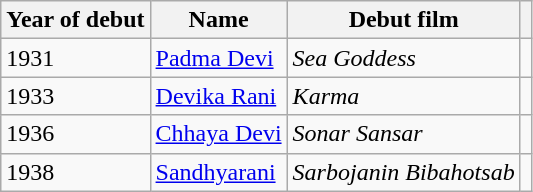<table class="wikitable">
<tr>
<th>Year of debut</th>
<th>Name</th>
<th>Debut film</th>
<th></th>
</tr>
<tr>
<td>1931</td>
<td><a href='#'>Padma Devi</a></td>
<td><em>Sea Goddess</em></td>
<td></td>
</tr>
<tr>
<td>1933</td>
<td><a href='#'>Devika Rani</a></td>
<td><em>Karma</em></td>
<td></td>
</tr>
<tr>
<td>1936</td>
<td><a href='#'>Chhaya Devi</a></td>
<td><em>Sonar Sansar</em></td>
<td></td>
</tr>
<tr>
<td>1938</td>
<td><a href='#'>Sandhyarani</a></td>
<td><em>Sarbojanin Bibahotsab</em></td>
<td></td>
</tr>
</table>
